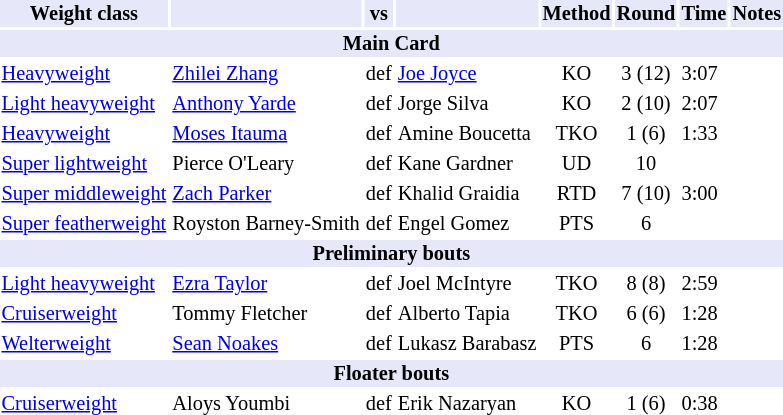<table class="toccolours" style="font-size: 85%;">
<tr>
<th style="background:#e6e8fa; color:#000; text-align:center;">Weight class</th>
<th style="background:#e6e8fa; color:#000; text-align:center;"></th>
<th style="background:#e6e8fa; color:#000; text-align:center;">vs</th>
<th style="background:#e6e8fa; color:#000; text-align:center;"></th>
<th style="background:#e6e8fa; color:#000; text-align:center;">Method</th>
<th style="background:#e6e8fa; color:#000; text-align:center;">Round</th>
<th style="background:#e6e8fa; color:#000; text-align:center;">Time</th>
<th style="background:#e6e8fa; color:#000; text-align:center;">Notes</th>
</tr>
<tr>
<th colspan="8" style="background-color: #e6e8fa;">Main Card</th>
</tr>
<tr>
<td><a href='#'>Heavyweight</a></td>
<td><a href='#'>Zhilei Zhang</a></td>
<td>def</td>
<td><a href='#'>Joe Joyce</a></td>
<td align="center">KO</td>
<td align="center">3 (12)</td>
<td>3:07</td>
<td></td>
</tr>
<tr>
<td><a href='#'>Light heavyweight</a></td>
<td><a href='#'>Anthony Yarde</a></td>
<td>def</td>
<td>Jorge Silva</td>
<td align="center">KO</td>
<td align="center">2 (10)</td>
<td>2:07</td>
<td></td>
</tr>
<tr>
<td><a href='#'>Heavyweight</a></td>
<td><a href='#'>Moses Itauma</a></td>
<td>def</td>
<td>Amine Boucetta</td>
<td align="center">TKO</td>
<td align="center">1 (6)</td>
<td>1:33</td>
<td></td>
</tr>
<tr>
<td><a href='#'>Super lightweight</a></td>
<td>Pierce O'Leary</td>
<td>def</td>
<td>Kane Gardner</td>
<td align="center">UD</td>
<td align="center">10</td>
<td></td>
<td></td>
</tr>
<tr>
<td><a href='#'>Super middleweight</a></td>
<td><a href='#'>Zach Parker</a></td>
<td>def</td>
<td>Khalid Graidia</td>
<td align="center">RTD</td>
<td align="center">7 (10)</td>
<td>3:00</td>
<td></td>
</tr>
<tr>
<td><a href='#'>Super featherweight</a></td>
<td>Royston Barney-Smith</td>
<td>def</td>
<td>Engel Gomez</td>
<td align="center">PTS</td>
<td align="center">6</td>
<td></td>
<td></td>
</tr>
<tr>
<th colspan="8" style="background-color: #e6e8fa;">Preliminary bouts</th>
</tr>
<tr>
<td><a href='#'>Light heavyweight</a></td>
<td><a href='#'>Ezra Taylor</a></td>
<td>def</td>
<td>Joel McIntyre</td>
<td align="center">TKO</td>
<td align="center">8 (8)</td>
<td>2:59</td>
<td></td>
</tr>
<tr>
<td><a href='#'>Cruiserweight</a></td>
<td>Tommy Fletcher</td>
<td>def</td>
<td>Alberto Tapia</td>
<td align="center">TKO</td>
<td align="center">6 (6)</td>
<td>1:28</td>
<td></td>
</tr>
<tr>
<td><a href='#'>Welterweight</a></td>
<td><a href='#'>Sean Noakes</a></td>
<td>def</td>
<td>Lukasz Barabasz</td>
<td align="center">PTS</td>
<td align="center">6</td>
<td>1:28</td>
<td></td>
</tr>
<tr>
<th colspan="8" style="background-color: #e6e8fa;">Floater bouts</th>
</tr>
<tr>
<td><a href='#'>Cruiserweight</a></td>
<td>Aloys Youmbi</td>
<td>def</td>
<td>Erik Nazaryan</td>
<td align="center">KO</td>
<td align="center">1 (6)</td>
<td>0:38</td>
<td></td>
</tr>
</table>
